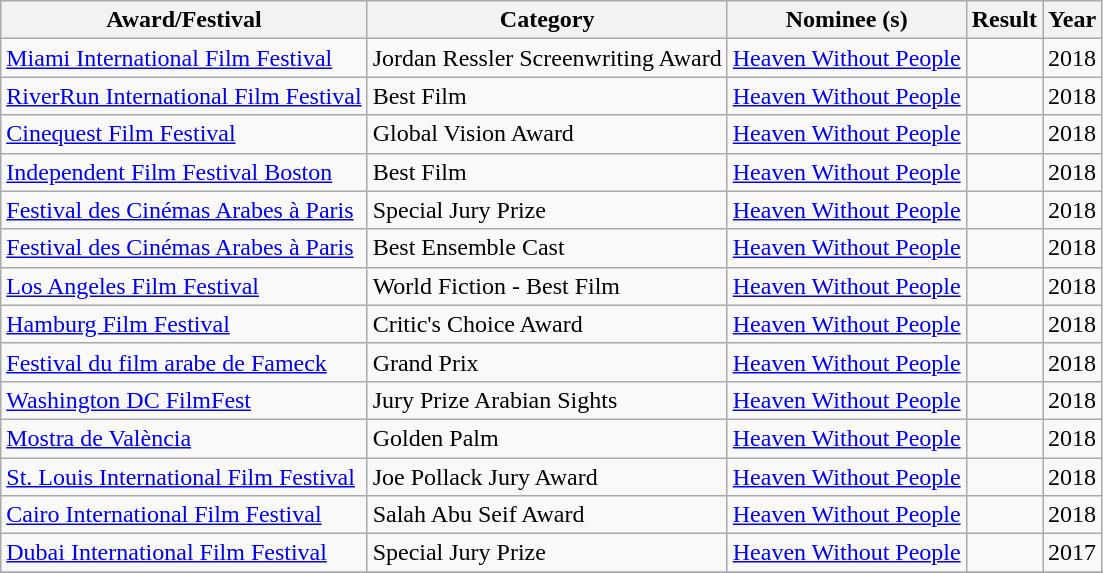<table class="wikitable">
<tr>
<th>Award/Festival</th>
<th>Category</th>
<th>Nominee (s)</th>
<th>Result</th>
<th>Year</th>
</tr>
<tr>
<td><a href='#'>Miami International Film Festival</a></td>
<td>Jordan Ressler Screenwriting Award</td>
<td><a href='#'>Heaven Without People</a></td>
<td></td>
<td>2018</td>
</tr>
<tr>
<td><a href='#'>RiverRun International Film Festival</a></td>
<td>Best Film</td>
<td><a href='#'>Heaven Without People</a></td>
<td></td>
<td>2018</td>
</tr>
<tr>
<td><a href='#'>Cinequest Film Festival</a></td>
<td>Global Vision Award</td>
<td><a href='#'>Heaven Without People</a></td>
<td></td>
<td>2018</td>
</tr>
<tr>
<td><a href='#'>Independent Film Festival Boston</a></td>
<td>Best Film</td>
<td><a href='#'>Heaven Without People</a></td>
<td></td>
<td>2018</td>
</tr>
<tr>
<td><a href='#'>Festival des Cinémas Arabes à Paris</a></td>
<td>Special Jury Prize</td>
<td><a href='#'>Heaven Without People</a></td>
<td></td>
<td>2018</td>
</tr>
<tr>
<td><a href='#'>Festival des Cinémas Arabes à Paris</a></td>
<td>Best Ensemble Cast</td>
<td><a href='#'>Heaven Without People</a></td>
<td></td>
<td>2018</td>
</tr>
<tr>
<td><a href='#'>Los Angeles Film Festival</a></td>
<td>World Fiction - Best Film</td>
<td><a href='#'>Heaven Without People</a></td>
<td></td>
<td>2018</td>
</tr>
<tr>
<td><a href='#'>Hamburg Film Festival</a></td>
<td>Critic's Choice Award</td>
<td><a href='#'>Heaven Without People</a></td>
<td></td>
<td>2018</td>
</tr>
<tr>
<td><a href='#'>Festival du film arabe de Fameck</a></td>
<td>Grand Prix</td>
<td><a href='#'>Heaven Without People</a></td>
<td></td>
<td>2018</td>
</tr>
<tr>
<td><a href='#'>Washington DC FilmFest</a></td>
<td>Jury Prize Arabian Sights</td>
<td><a href='#'>Heaven Without People</a></td>
<td></td>
<td>2018</td>
</tr>
<tr>
<td><a href='#'>Mostra de València</a></td>
<td>Golden Palm</td>
<td><a href='#'>Heaven Without People</a></td>
<td></td>
<td>2018</td>
</tr>
<tr>
<td><a href='#'>St. Louis International Film Festival</a></td>
<td>Joe Pollack Jury Award</td>
<td><a href='#'>Heaven Without People</a></td>
<td></td>
<td>2018</td>
</tr>
<tr>
<td><a href='#'>Cairo International Film Festival</a></td>
<td>Salah Abu Seif Award</td>
<td><a href='#'>Heaven Without People</a></td>
<td></td>
<td>2018</td>
</tr>
<tr>
<td><a href='#'>Dubai International Film Festival</a></td>
<td>Special Jury Prize</td>
<td><a href='#'>Heaven Without People</a></td>
<td></td>
<td>2017</td>
</tr>
<tr>
</tr>
</table>
